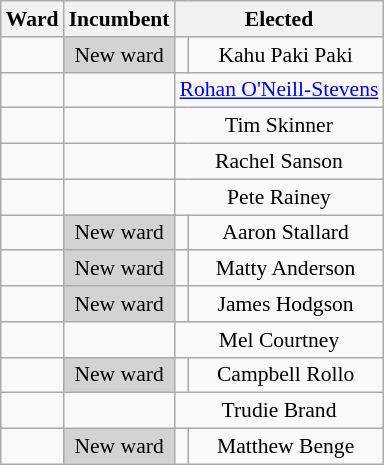<table class="wikitable col1left" style="text-align:center;font-size:90%">
<tr>
<th>Ward</th>
<th colspan="2">Incumbent</th>
<th colspan="2">Elected</th>
</tr>
<tr>
<td></td>
<td colspan="2" style="background-color:lightgrey">New ward</td>
<td></td>
<td>Kahu Paki Paki</td>
</tr>
<tr>
<td></td>
<td></td>
<td colspan="3"><a href='#'>Rohan O'Neill-Stevens</a></td>
</tr>
<tr>
<td></td>
<td></td>
<td colspan="3">Tim Skinner</td>
</tr>
<tr>
<td></td>
<td></td>
<td colspan="3">Rachel Sanson</td>
</tr>
<tr>
<td></td>
<td></td>
<td colspan="3">Pete Rainey</td>
</tr>
<tr>
<td></td>
<td colspan="2" style="background-color:lightgrey">New ward</td>
<td></td>
<td>Aaron Stallard</td>
</tr>
<tr>
<td></td>
<td colspan="2" style="background-color:lightgrey">New ward</td>
<td></td>
<td>Matty Anderson</td>
</tr>
<tr>
<td></td>
<td colspan="2" style="background-color:lightgrey">New ward</td>
<td></td>
<td>James Hodgson</td>
</tr>
<tr>
<td></td>
<td></td>
<td colspan="3">Mel Courtney</td>
</tr>
<tr>
<td></td>
<td colspan="2" style="background-color:lightgrey">New ward</td>
<td></td>
<td>Campbell Rollo</td>
</tr>
<tr>
<td></td>
<td></td>
<td colspan="3">Trudie Brand</td>
</tr>
<tr>
<td></td>
<td colspan="2" style="background-color:lightgrey">New ward</td>
<td></td>
<td>Matthew Benge</td>
</tr>
</table>
